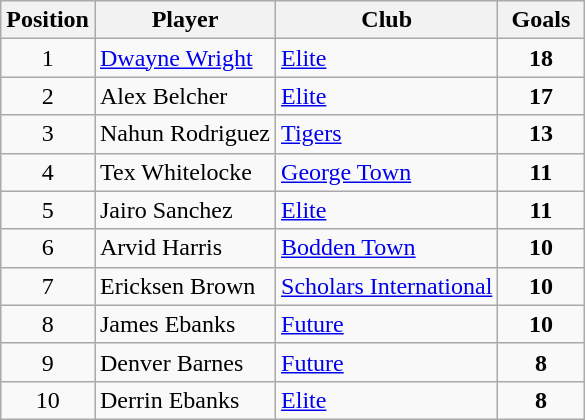<table class="wikitable">
<tr>
<th width="50px">Position</th>
<th width=>Player</th>
<th width=>Club</th>
<th width="50px">Goals</th>
</tr>
<tr>
<td align="center">1</td>
<td> <a href='#'>Dwayne Wright</a></td>
<td><a href='#'>Elite</a></td>
<td align="center"><strong>18</strong></td>
</tr>
<tr>
<td align="center">2</td>
<td> Alex Belcher</td>
<td><a href='#'>Elite</a></td>
<td align="center"><strong>17</strong></td>
</tr>
<tr>
<td align="center">3</td>
<td> Nahun Rodriguez</td>
<td><a href='#'>Tigers</a></td>
<td align="center"><strong>13</strong></td>
</tr>
<tr>
<td align="center">4</td>
<td> Tex Whitelocke</td>
<td><a href='#'>George Town</a></td>
<td align="center"><strong>11</strong></td>
</tr>
<tr>
<td align="center">5</td>
<td> Jairo Sanchez</td>
<td><a href='#'>Elite</a></td>
<td align="center"><strong>11</strong></td>
</tr>
<tr>
<td align="center">6</td>
<td> Arvid Harris</td>
<td><a href='#'>Bodden Town</a></td>
<td align="center"><strong>10</strong></td>
</tr>
<tr>
<td align="center">7</td>
<td> Ericksen Brown</td>
<td><a href='#'>Scholars International</a></td>
<td align="center"><strong>10</strong></td>
</tr>
<tr>
<td align="center">8</td>
<td> James Ebanks</td>
<td><a href='#'>Future</a></td>
<td align="center"><strong>10</strong></td>
</tr>
<tr>
<td align="center">9</td>
<td> Denver Barnes</td>
<td><a href='#'>Future</a></td>
<td align="center"><strong>8</strong></td>
</tr>
<tr>
<td align="center">10</td>
<td> Derrin Ebanks</td>
<td><a href='#'>Elite</a></td>
<td align="center"><strong>8</strong></td>
</tr>
</table>
